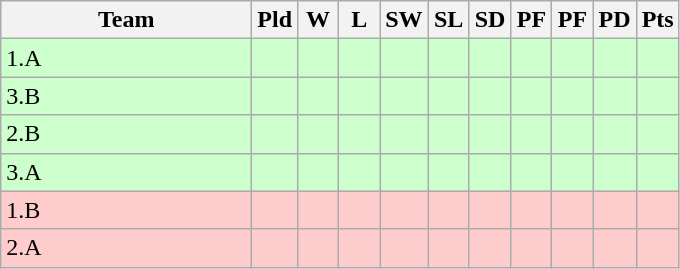<table class=wikitable style="text-align:center">
<tr>
<th width=160>Team</th>
<th width=20>Pld</th>
<th width=20>W</th>
<th width=20>L</th>
<th width=20>SW</th>
<th width=20>SL</th>
<th width=20>SD</th>
<th width=20>PF</th>
<th width=20>PF</th>
<th width=20>PD</th>
<th width=20>Pts</th>
</tr>
<tr style="background: #CCFFCC;">
<td style="text-align: left;">1.A</td>
<td></td>
<td></td>
<td></td>
<td></td>
<td></td>
<td></td>
<td></td>
<td></td>
<td></td>
<td></td>
</tr>
<tr style="background: #CCFFCC;">
<td style="text-align: left;">3.B</td>
<td></td>
<td></td>
<td></td>
<td></td>
<td></td>
<td></td>
<td></td>
<td></td>
<td></td>
<td></td>
</tr>
<tr style="background: #CCFFCC;">
<td style="text-align: left;">2.B</td>
<td></td>
<td></td>
<td></td>
<td></td>
<td></td>
<td></td>
<td></td>
<td></td>
<td></td>
<td></td>
</tr>
<tr style="background: #CCFFCC;">
<td style="text-align: left;">3.A</td>
<td></td>
<td></td>
<td></td>
<td></td>
<td></td>
<td></td>
<td></td>
<td></td>
<td></td>
<td></td>
</tr>
<tr style="background: #FFCCCC;">
<td style="text-align: left;">1.B</td>
<td></td>
<td></td>
<td></td>
<td></td>
<td></td>
<td></td>
<td></td>
<td></td>
<td></td>
<td></td>
</tr>
<tr style="background: #FFCCCC;">
<td style="text-align: left;">2.A</td>
<td></td>
<td></td>
<td></td>
<td></td>
<td></td>
<td></td>
<td></td>
<td></td>
<td></td>
<td></td>
</tr>
</table>
